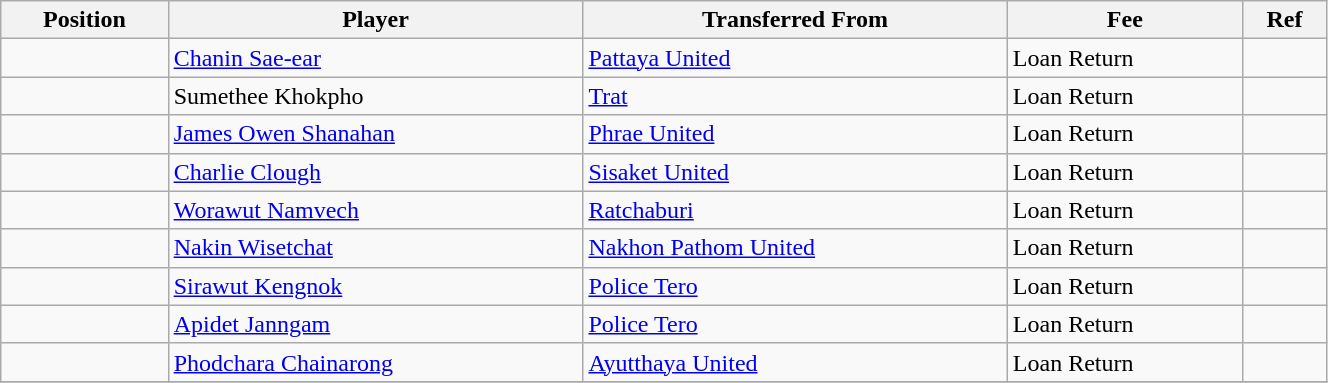<table class="wikitable sortable" style="width:70%; text-align:center; font-size:100%; text-align:left;">
<tr>
<th>Position</th>
<th>Player</th>
<th>Transferred From</th>
<th>Fee</th>
<th>Ref</th>
</tr>
<tr>
<td></td>
<td> <a href='#'>Chanin Sae-ear</a></td>
<td> <a href='#'>Pattaya United</a></td>
<td>Loan Return</td>
<td></td>
</tr>
<tr>
<td></td>
<td> Sumethee Khokpho</td>
<td> <a href='#'>Trat</a></td>
<td>Loan Return</td>
<td></td>
</tr>
<tr>
<td></td>
<td> <a href='#'>James Owen Shanahan</a></td>
<td> <a href='#'>Phrae United</a></td>
<td>Loan Return</td>
<td></td>
</tr>
<tr>
<td></td>
<td> <a href='#'>Charlie Clough</a></td>
<td> <a href='#'>Sisaket United</a></td>
<td>Loan Return</td>
<td></td>
</tr>
<tr>
<td></td>
<td> <a href='#'>Worawut Namvech</a></td>
<td> <a href='#'>Ratchaburi</a></td>
<td>Loan Return</td>
<td></td>
</tr>
<tr>
<td></td>
<td> <a href='#'>Nakin Wisetchat</a></td>
<td> <a href='#'>Nakhon Pathom United</a></td>
<td>Loan Return</td>
<td></td>
</tr>
<tr>
<td></td>
<td> <a href='#'>Sirawut Kengnok</a></td>
<td> <a href='#'>Police Tero</a></td>
<td>Loan Return</td>
<td></td>
</tr>
<tr>
<td></td>
<td> <a href='#'>Apidet Janngam</a></td>
<td> <a href='#'>Police Tero</a></td>
<td>Loan Return</td>
<td></td>
</tr>
<tr>
<td></td>
<td> <a href='#'>Phodchara Chainarong</a></td>
<td> <a href='#'>Ayutthaya United</a></td>
<td>Loan Return</td>
<td></td>
</tr>
<tr>
</tr>
</table>
